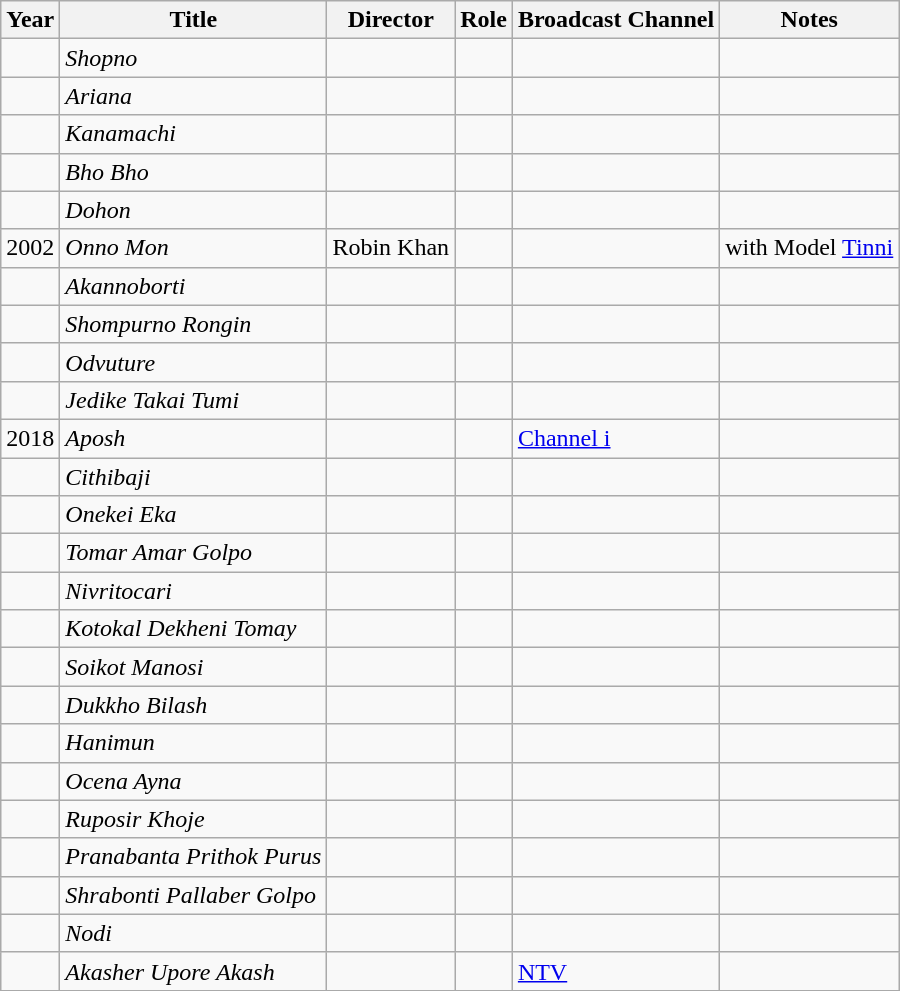<table class="wikitable">
<tr>
<th>Year</th>
<th>Title</th>
<th>Director</th>
<th>Role</th>
<th>Broadcast Channel</th>
<th>Notes</th>
</tr>
<tr>
<td></td>
<td><em>Shopno</em></td>
<td></td>
<td></td>
<td></td>
<td></td>
</tr>
<tr>
<td></td>
<td><em>Ariana</em></td>
<td></td>
<td></td>
<td></td>
<td></td>
</tr>
<tr>
<td></td>
<td><em>Kanamachi</em></td>
<td></td>
<td></td>
<td></td>
<td></td>
</tr>
<tr>
<td></td>
<td><em>Bho Bho</em></td>
<td></td>
<td></td>
<td></td>
<td></td>
</tr>
<tr>
<td></td>
<td><em>Dohon</em></td>
<td></td>
<td></td>
<td></td>
<td></td>
</tr>
<tr>
<td>2002</td>
<td><em>Onno Mon</em></td>
<td>Robin Khan</td>
<td></td>
<td></td>
<td>with Model <a href='#'>Tinni</a></td>
</tr>
<tr>
<td></td>
<td><em>Akannoborti</em></td>
<td></td>
<td></td>
<td></td>
<td></td>
</tr>
<tr>
<td></td>
<td><em>Shompurno Rongin</em></td>
<td></td>
<td></td>
<td></td>
<td></td>
</tr>
<tr>
<td></td>
<td><em>Odvuture</em></td>
<td></td>
<td></td>
<td></td>
<td></td>
</tr>
<tr>
<td></td>
<td><em>Jedike Takai Tumi</em></td>
<td></td>
<td></td>
<td></td>
<td></td>
</tr>
<tr>
<td>2018</td>
<td><em>Aposh</em></td>
<td></td>
<td></td>
<td><a href='#'>Channel i</a></td>
<td></td>
</tr>
<tr>
<td></td>
<td><em>Cithibaji</em></td>
<td></td>
<td></td>
<td></td>
<td></td>
</tr>
<tr>
<td></td>
<td><em>Onekei Eka</em></td>
<td></td>
<td></td>
<td></td>
<td></td>
</tr>
<tr>
<td></td>
<td><em>Tomar Amar Golpo</em></td>
<td></td>
<td></td>
<td></td>
<td></td>
</tr>
<tr>
<td></td>
<td><em>Nivritocari</em></td>
<td></td>
<td></td>
<td></td>
<td></td>
</tr>
<tr>
<td></td>
<td><em>Kotokal Dekheni Tomay</em></td>
<td></td>
<td></td>
<td></td>
<td></td>
</tr>
<tr>
<td></td>
<td><em>Soikot Manosi</em></td>
<td></td>
<td></td>
<td></td>
<td></td>
</tr>
<tr>
<td></td>
<td><em>Dukkho Bilash</em></td>
<td></td>
<td></td>
<td></td>
<td></td>
</tr>
<tr>
<td></td>
<td><em>Hanimun</em></td>
<td></td>
<td></td>
<td></td>
<td></td>
</tr>
<tr>
<td></td>
<td><em>Ocena Ayna</em></td>
<td></td>
<td></td>
<td></td>
<td></td>
</tr>
<tr>
<td></td>
<td><em>Ruposir Khoje</em></td>
<td></td>
<td></td>
<td></td>
<td></td>
</tr>
<tr>
<td></td>
<td><em>Pranabanta Prithok Purus</em></td>
<td></td>
<td></td>
<td></td>
<td></td>
</tr>
<tr>
<td></td>
<td><em>Shrabonti Pallaber Golpo</em></td>
<td></td>
<td></td>
<td></td>
<td></td>
</tr>
<tr>
<td></td>
<td><em>Nodi</em></td>
<td></td>
<td></td>
<td></td>
<td></td>
</tr>
<tr>
<td></td>
<td><em>Akasher Upore Akash</em></td>
<td></td>
<td></td>
<td><a href='#'>NTV</a></td>
<td></td>
</tr>
</table>
